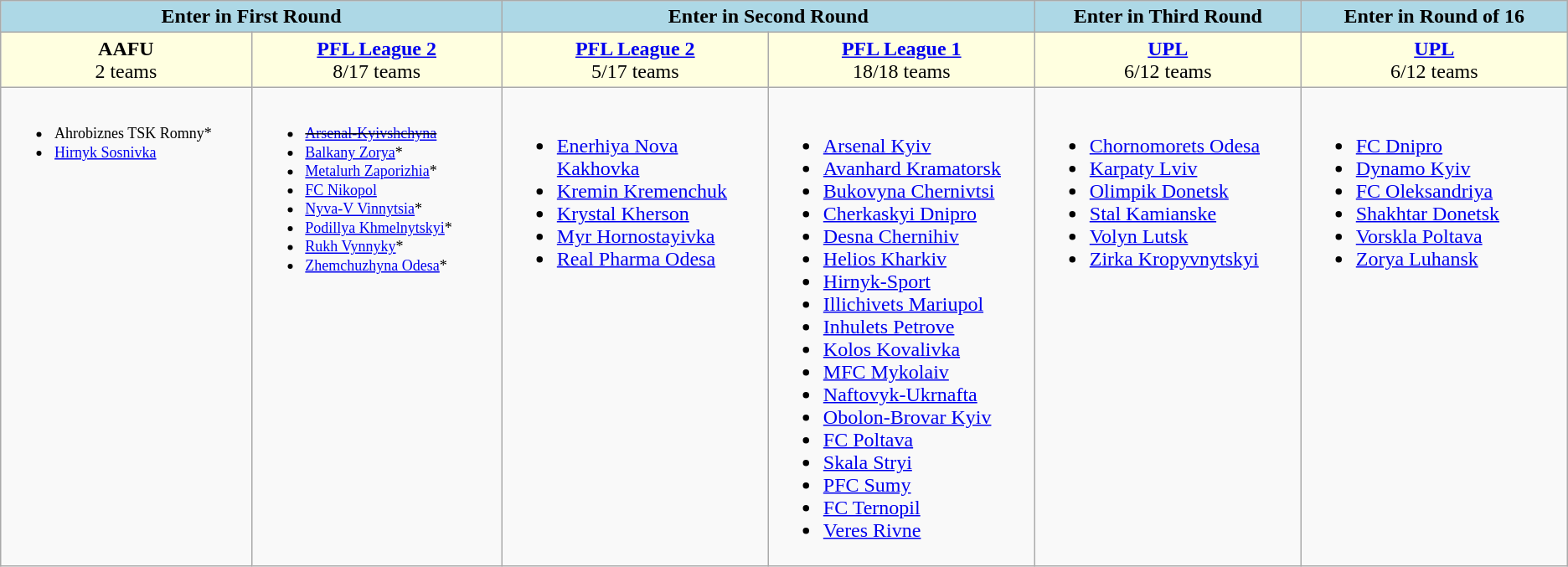<table class="wikitable">
<tr style="vertical-align:top; background:lightblue; text-align:center;">
<td colspan="2" style="width:32%;"><strong>Enter in First Round</strong></td>
<td colspan="2" style="width:33%;"><strong>Enter in Second Round</strong></td>
<td style="width:17%;"><strong>Enter in Third Round</strong></td>
<td style="width:17%;"><strong>Enter in Round of 16</strong></td>
</tr>
<tr style="vertical-align:top; background:lightyellow;">
<td style="text-align:center; width:16%;"><strong>AAFU</strong><br>2 teams</td>
<td style="text-align:center; width:16%;"><strong><a href='#'>PFL League 2</a></strong><br>8/17 teams</td>
<td style="text-align:center; width:17%;"><strong><a href='#'>PFL League 2</a></strong><br>5/17 teams</td>
<td style="text-align:center; width:17%;"><strong><a href='#'>PFL League 1</a></strong><br>18/18 teams</td>
<td style="text-align:center; width:17%;"><strong><a href='#'>UPL</a></strong><br> 6/12 teams</td>
<td style="text-align:center; width:17%;"><strong><a href='#'>UPL</a></strong><br> 6/12 teams</td>
</tr>
<tr valign="top">
<td style="font-size: 75%;"><br><ul><li>Ahrobiznes TSK Romny*</li><li><a href='#'>Hirnyk Sosnivka</a></li></ul></td>
<td style="font-size: 75%;"><br><ul><li><del><a href='#'>Arsenal-Kyivshchyna</a></del></li><li><a href='#'>Balkany Zorya</a>*</li><li><a href='#'>Metalurh Zaporizhia</a>*</li><li><a href='#'>FC Nikopol</a></li><li><a href='#'>Nyva-V Vinnytsia</a>*</li><li><a href='#'>Podillya Khmelnytskyi</a>*</li><li><a href='#'>Rukh Vynnyky</a>*</li><li><a href='#'>Zhemchuzhyna Odesa</a>*</li></ul></td>
<td><br><ul><li><a href='#'>Enerhiya Nova Kakhovka</a></li><li><a href='#'>Kremin Kremenchuk</a></li><li><a href='#'>Krystal Kherson</a></li><li><a href='#'>Myr Hornostayivka</a></li><li><a href='#'>Real Pharma Odesa</a></li></ul></td>
<td><br><ul><li><a href='#'>Arsenal Kyiv</a></li><li><a href='#'>Avanhard Kramatorsk</a></li><li><a href='#'>Bukovyna Chernivtsi</a></li><li><a href='#'>Cherkaskyi Dnipro</a></li><li><a href='#'>Desna Chernihiv</a></li><li><a href='#'>Helios Kharkiv</a></li><li><a href='#'>Hirnyk-Sport</a></li><li><a href='#'>Illichivets Mariupol</a></li><li><a href='#'>Inhulets Petrove</a></li><li><a href='#'>Kolos Kovalivka</a></li><li><a href='#'>MFC Mykolaiv</a></li><li><a href='#'>Naftovyk-Ukrnafta</a></li><li><a href='#'>Obolon-Brovar Kyiv</a></li><li><a href='#'>FC Poltava</a></li><li><a href='#'>Skala Stryi</a></li><li><a href='#'>PFC Sumy</a></li><li><a href='#'>FC Ternopil</a></li><li><a href='#'>Veres Rivne</a></li></ul></td>
<td><br><ul><li><a href='#'>Chornomorets Odesa</a></li><li><a href='#'>Karpaty Lviv</a></li><li><a href='#'>Olimpik Donetsk</a></li><li><a href='#'>Stal Kamianske</a></li><li><a href='#'>Volyn Lutsk</a></li><li><a href='#'>Zirka Kropyvnytskyi</a></li></ul></td>
<td><br><ul><li><a href='#'>FC Dnipro</a></li><li><a href='#'>Dynamo Kyiv</a></li><li><a href='#'>FC Oleksandriya</a></li><li><a href='#'>Shakhtar Donetsk</a></li><li><a href='#'>Vorskla Poltava</a></li><li><a href='#'>Zorya Luhansk</a></li></ul></td>
</tr>
</table>
